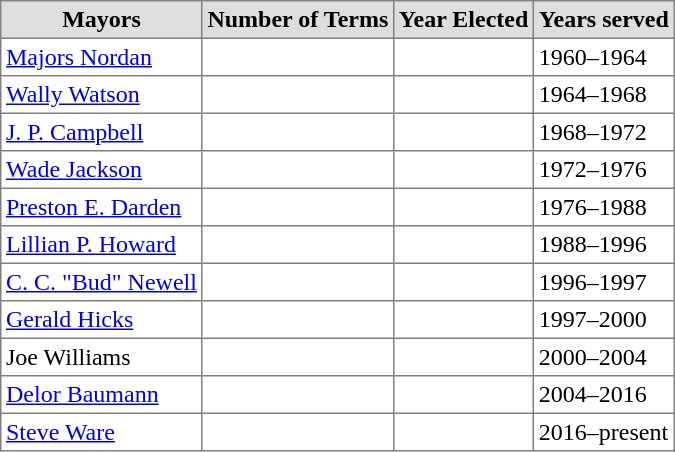<table border="1" cellpadding="3" style="border-collapse:collapse;">
<tr style="background:#dedede;">
<th>Mayors</th>
<th>Number of Terms</th>
<th>Year Elected</th>
<th>Years served</th>
</tr>
<tr>
<td><a href='#'>Majors Nordan</a></td>
<td></td>
<td></td>
<td>1960–1964</td>
</tr>
<tr>
<td><a href='#'>Wally Watson</a></td>
<td></td>
<td></td>
<td>1964–1968</td>
</tr>
<tr>
<td><a href='#'>J. P. Campbell</a></td>
<td></td>
<td></td>
<td>1968–1972</td>
</tr>
<tr>
<td><a href='#'>Wade Jackson</a></td>
<td></td>
<td></td>
<td>1972–1976</td>
</tr>
<tr>
<td><a href='#'>Preston E. Darden</a></td>
<td></td>
<td></td>
<td>1976–1988</td>
</tr>
<tr>
<td><a href='#'>Lillian P. Howard</a></td>
<td></td>
<td></td>
<td>1988–1996</td>
</tr>
<tr>
<td><a href='#'>C. C. "Bud" Newell</a></td>
<td></td>
<td></td>
<td>1996–1997</td>
</tr>
<tr>
<td><a href='#'>Gerald Hicks</a></td>
<td></td>
<td></td>
<td>1997–2000</td>
</tr>
<tr>
<td>Joe Williams</td>
<td></td>
<td></td>
<td>2000–2004</td>
</tr>
<tr>
<td><a href='#'>Delor Baumann</a></td>
<td></td>
<td></td>
<td>2004–2016</td>
</tr>
<tr>
<td><a href='#'>Steve Ware</a></td>
<td></td>
<td></td>
<td>2016–present</td>
</tr>
</table>
